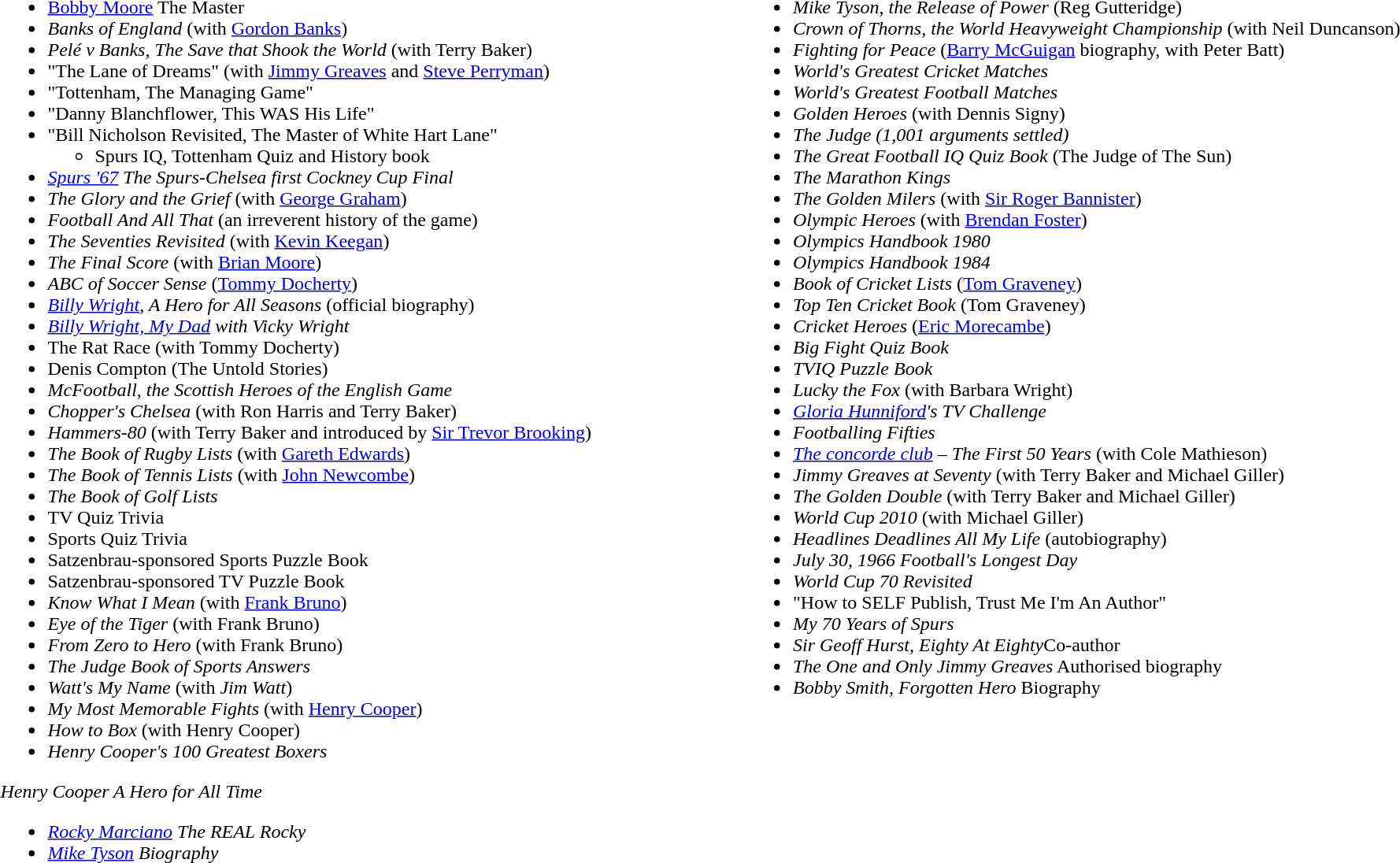<table width=100%>
<tr valign=top>
<td width=50%><br><ul><li><a href='#'>Bobby Moore</a> The Master</li><li><em>Banks of England</em> (with <a href='#'>Gordon Banks</a>)</li><li><em>Pelé v Banks, The Save that Shook the World</em> (with Terry Baker)</li><li>"The Lane of Dreams" (with <a href='#'>Jimmy Greaves</a> and <a href='#'>Steve Perryman</a>)</li><li>"Tottenham, The Managing Game"</li><li>"Danny Blanchflower, This WAS His Life"</li><li>"Bill Nicholson Revisited, The Master of White Hart Lane"<ul><li>Spurs IQ, Tottenham Quiz and History book</li></ul></li><li><em><a href='#'>Spurs '67</a> The Spurs-Chelsea first Cockney Cup Final</em></li><li><em>The Glory and the Grief</em> (with <a href='#'>George Graham</a>)</li><li><em>Football And All That</em> (an irreverent history of the game)</li><li><em>The Seventies Revisited</em> (with <a href='#'>Kevin Keegan</a>)</li><li><em>The Final Score</em> (with <a href='#'>Brian Moore</a>)</li><li><em>ABC of Soccer Sense</em> (<a href='#'>Tommy Docherty</a>)</li><li><em><a href='#'>Billy Wright</a>, A Hero for All Seasons</em> (official biography)</li><li><em><a href='#'>Billy Wright, My Dad</a> with Vicky Wright</em></li><li>The Rat Race (with Tommy Docherty)</li><li>Denis Compton (The Untold Stories)</li><li><em>McFootball, the Scottish Heroes of the English Game</em></li><li><em>Chopper's Chelsea</em> (with Ron Harris and Terry Baker)</li><li><em>Hammers-80</em> (with Terry Baker and introduced by <a href='#'>Sir Trevor Brooking</a>)</li><li><em>The Book of Rugby Lists</em> (with <a href='#'>Gareth Edwards</a>)</li><li><em>The Book of Tennis Lists</em> (with <a href='#'>John Newcombe</a>)</li><li><em>The Book of Golf Lists</em></li><li>TV Quiz Trivia</li><li>Sports Quiz Trivia</li><li>Satzenbrau-sponsored Sports Puzzle Book</li><li>Satzenbrau-sponsored TV Puzzle Book</li><li><em>Know What I Mean</em> (with <a href='#'>Frank Bruno</a>)</li><li><em>Eye of the Tiger</em> (with Frank Bruno)</li><li><em>From Zero to Hero</em> (with Frank Bruno)</li><li><em>The Judge Book of Sports Answers</em></li><li><em>Watt's My Name</em> (with <em>Jim Watt</em>)</li><li><em>My Most Memorable Fights</em> (with <a href='#'>Henry Cooper</a>)</li><li><em>How to Box</em> (with Henry Cooper)</li><li><em>Henry Cooper's 100 Greatest Boxers</em></li></ul><em>Henry Cooper A Hero for All Time</em><ul><li><em><a href='#'>Rocky Marciano</a> The REAL Rocky</em></li><li><em><a href='#'>Mike Tyson</a> Biography</em></li></ul></td>
<td width=50%><br><ul><li><em>Mike Tyson, the Release of Power</em> (Reg Gutteridge)</li><li><em>Crown of Thorns, the World Heavyweight Championship</em> (with Neil Duncanson)</li><li><em>Fighting for Peace</em> (<a href='#'>Barry McGuigan</a> biography, with Peter Batt)</li><li><em>World's Greatest Cricket Matches</em></li><li><em>World's Greatest Football Matches</em></li><li><em>Golden Heroes</em> (with Dennis Signy)</li><li><em>The Judge (1,001 arguments settled)</em></li><li><em>The Great Football IQ Quiz Book</em> (The Judge of The Sun)</li><li><em>The Marathon Kings</em></li><li><em>The Golden Milers</em> (with <a href='#'>Sir Roger Bannister</a>)</li><li><em>Olympic Heroes</em> (with <a href='#'>Brendan Foster</a>)</li><li><em>Olympics Handbook 1980</em></li><li><em>Olympics Handbook 1984</em></li><li><em>Book of Cricket Lists</em> (<a href='#'>Tom Graveney</a>)</li><li><em>Top Ten Cricket Book</em>  (Tom Graveney)</li><li><em>Cricket Heroes</em> (<a href='#'>Eric Morecambe</a>)</li><li><em>Big Fight Quiz Book</em></li><li><em>TVIQ Puzzle Book</em></li><li><em>Lucky the Fox</em> (with Barbara Wright)</li><li><em><a href='#'>Gloria Hunniford</a>'s TV Challenge</em></li><li><em>Footballing Fifties </em></li><li><em><a href='#'>The concorde club</a> – The First 50 Years</em> (with Cole Mathieson)</li><li><em>Jimmy Greaves at Seventy </em> (with Terry Baker and Michael Giller)</li><li><em>The Golden Double</em> (with Terry Baker and Michael Giller)</li><li><em>World Cup 2010</em> (with Michael Giller)</li><li><em>Headlines Deadlines All My Life </em> (autobiography)</li><li><em>July 30, 1966 Football's Longest Day</em></li><li><em>World Cup 70 Revisited</em></li><li>"How to SELF Publish, Trust Me I'm An Author"</li><li><em>My 70 Years of Spurs</em></li><li><em>Sir Geoff Hurst, Eighty At Eighty</em>Co-author</li><li><em>The One and Only Jimmy Greaves</em> Authorised biography</li><li><em>Bobby Smith, Forgotten Hero</em> Biography</li></ul></td>
</tr>
</table>
